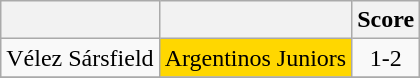<table class="wikitable" style="text-align: center;">
<tr>
<th></th>
<th></th>
<th>Score</th>
</tr>
<tr>
<td>Vélez Sársfield</td>
<td bgcolor="gold">Argentinos Juniors</td>
<td>1-2</td>
</tr>
<tr>
</tr>
</table>
